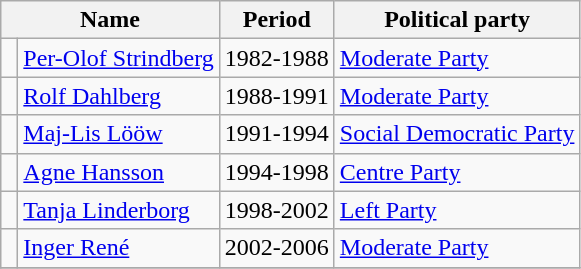<table class="wikitable">
<tr>
<th colspan="2">Name</th>
<th>Period</th>
<th>Political party</th>
</tr>
<tr>
<td bgcolor=> </td>
<td><a href='#'>Per-Olof Strindberg</a></td>
<td>1982-1988</td>
<td><a href='#'>Moderate Party</a></td>
</tr>
<tr>
<td bgcolor=> </td>
<td><a href='#'>Rolf Dahlberg</a></td>
<td>1988-1991</td>
<td><a href='#'>Moderate Party</a></td>
</tr>
<tr>
<td bgcolor=> </td>
<td><a href='#'>Maj-Lis Lööw</a></td>
<td>1991-1994</td>
<td><a href='#'>Social Democratic Party</a></td>
</tr>
<tr>
<td bgcolor=> </td>
<td><a href='#'>Agne Hansson</a></td>
<td>1994-1998</td>
<td><a href='#'>Centre Party</a></td>
</tr>
<tr>
<td bgcolor=> </td>
<td><a href='#'>Tanja Linderborg</a></td>
<td>1998-2002</td>
<td><a href='#'>Left Party</a></td>
</tr>
<tr>
<td bgcolor=> </td>
<td><a href='#'>Inger René</a></td>
<td>2002-2006</td>
<td><a href='#'>Moderate Party</a></td>
</tr>
<tr>
</tr>
</table>
